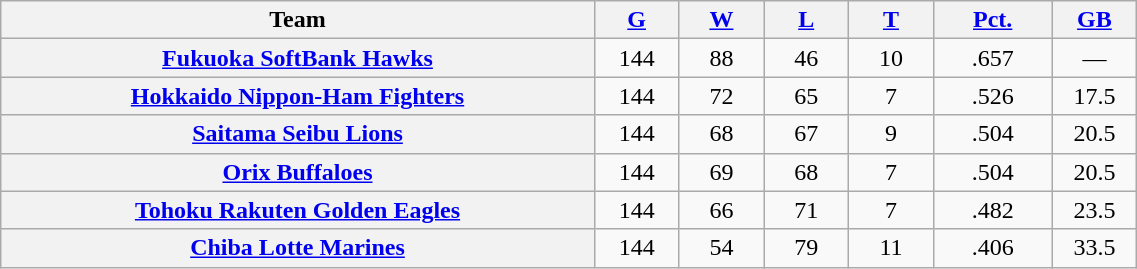<table class="wikitable plainrowheaders" width="60%" style="text-align:center;">
<tr>
<th scope="col" width="35%">Team</th>
<th scope="col" width="5%"><a href='#'>G</a></th>
<th scope="col" width="5%"><a href='#'>W</a></th>
<th scope="col" width="5%"><a href='#'>L</a></th>
<th scope="col" width="5%"><a href='#'>T</a></th>
<th scope="col" width="7%"><a href='#'>Pct.</a></th>
<th scope="col" width="5%"><a href='#'>GB</a></th>
</tr>
<tr>
<th scope="row" style="text-align:center;"><a href='#'>Fukuoka SoftBank Hawks</a></th>
<td>144</td>
<td>88</td>
<td>46</td>
<td>10</td>
<td>.657</td>
<td>—</td>
</tr>
<tr>
<th scope="row" style="text-align:center;"><a href='#'>Hokkaido Nippon-Ham Fighters</a></th>
<td>144</td>
<td>72</td>
<td>65</td>
<td>7</td>
<td>.526</td>
<td>17.5</td>
</tr>
<tr>
<th scope="row" style="text-align:center;"><a href='#'>Saitama Seibu Lions</a></th>
<td>144</td>
<td>68</td>
<td>67</td>
<td>9</td>
<td>.504</td>
<td>20.5</td>
</tr>
<tr>
<th scope="row" style="text-align:center;"><a href='#'>Orix Buffaloes</a></th>
<td>144</td>
<td>69</td>
<td>68</td>
<td>7</td>
<td>.504</td>
<td>20.5</td>
</tr>
<tr>
<th scope="row" style="text-align:center;"><a href='#'>Tohoku Rakuten Golden Eagles</a></th>
<td>144</td>
<td>66</td>
<td>71</td>
<td>7</td>
<td>.482</td>
<td>23.5</td>
</tr>
<tr>
<th scope="row" style="text-align:center;"><a href='#'>Chiba Lotte Marines</a></th>
<td>144</td>
<td>54</td>
<td>79</td>
<td>11</td>
<td>.406</td>
<td>33.5</td>
</tr>
</table>
